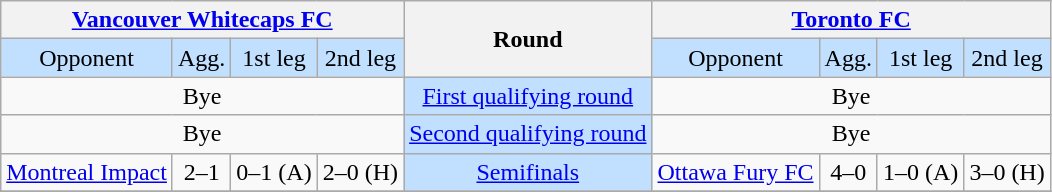<table class="wikitable" style="text-align:center">
<tr>
<th colspan="4"><a href='#'>Vancouver Whitecaps FC</a></th>
<th rowspan="2">Round</th>
<th colspan="4"><a href='#'>Toronto FC</a></th>
</tr>
<tr style="background:#C1E0FF">
<td>Opponent</td>
<td>Agg.</td>
<td>1st leg</td>
<td>2nd leg</td>
<td>Opponent</td>
<td>Agg.</td>
<td>1st leg</td>
<td>2nd leg</td>
</tr>
<tr>
<td colspan="4">Bye</td>
<td style="background:#C1E0FF"><a href='#'>First qualifying round</a></td>
<td colspan="4">Bye</td>
</tr>
<tr>
<td colspan="4">Bye</td>
<td style="background:#C1E0FF"><a href='#'>Second qualifying round</a></td>
<td colspan="4">Bye</td>
</tr>
<tr>
<td style="text-align:left"><a href='#'>Montreal Impact</a></td>
<td>2–1</td>
<td>0–1 (A)</td>
<td>2–0 (H)</td>
<td style="background:#C1E0FF"><a href='#'>Semifinals</a></td>
<td style="text-align:left"><a href='#'>Ottawa Fury FC</a></td>
<td>4–0</td>
<td>1–0 (A)</td>
<td>3–0 (H)</td>
</tr>
<tr>
</tr>
</table>
